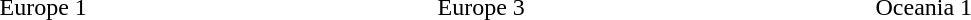<table>
<tr>
<td style="width:18em">Europe 1<br><br><br><br></td>
<td style="width:18em">Europe 3<br><br><br><br></td>
<td style="width:18em">Oceania 1<br><br><br><br></td>
</tr>
</table>
